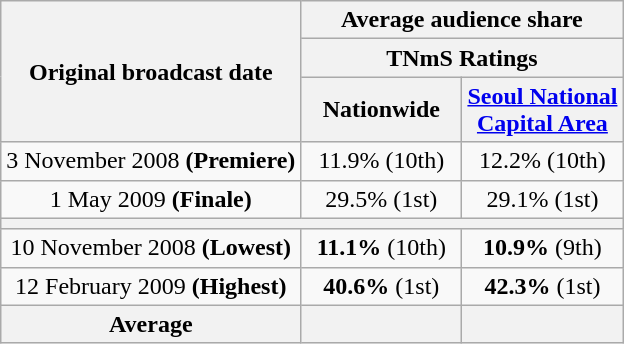<table class=wikitable style="text-align:center">
<tr>
<th rowspan="3">Original broadcast date</th>
<th colspan="2">Average audience share</th>
</tr>
<tr>
<th colspan="2">TNmS Ratings</th>
</tr>
<tr>
<th width=100>Nationwide</th>
<th width=100><a href='#'>Seoul National Capital Area</a></th>
</tr>
<tr>
<td>3 November 2008 <strong>(Premiere)</strong></td>
<td>11.9% (10th)</td>
<td>12.2% (10th)</td>
</tr>
<tr>
<td>1 May 2009 <strong>(Finale)</strong></td>
<td>29.5% (1st)</td>
<td>29.1% (1st)</td>
</tr>
<tr>
<th colspan="3"></th>
</tr>
<tr>
<td>10 November 2008 <strong>(Lowest)</strong></td>
<td><span><strong>11.1%</strong></span> (10th)</td>
<td><span><strong>10.9%</strong></span> (9th)</td>
</tr>
<tr>
<td>12 February 2009 <strong>(Highest)</strong></td>
<td><span><strong>40.6%</strong></span> (1st)</td>
<td><span><strong>42.3%</strong></span> (1st)</td>
</tr>
<tr>
<th colspan="1">Average</th>
<th></th>
<th></th>
</tr>
</table>
